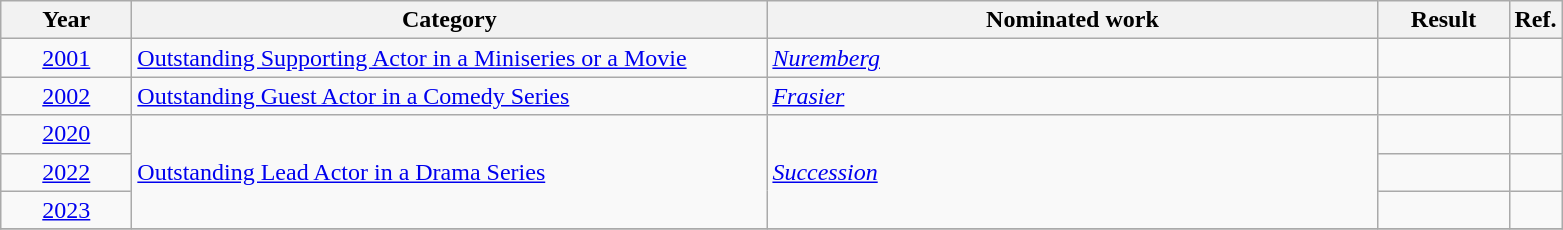<table class=wikitable>
<tr>
<th scope="col" style="width:5em;">Year</th>
<th scope="col" style="width:26em;">Category</th>
<th scope="col" style="width:25em;">Nominated work</th>
<th scope="col" style="width:5em;">Result</th>
<th>Ref.</th>
</tr>
<tr>
<td style="text-align:center;"><a href='#'>2001</a></td>
<td><a href='#'>Outstanding Supporting Actor in a Miniseries or a Movie</a></td>
<td><em><a href='#'>Nuremberg</a></em></td>
<td></td>
<td></td>
</tr>
<tr>
<td style="text-align:center;"><a href='#'>2002</a></td>
<td><a href='#'>Outstanding Guest Actor in a Comedy Series</a></td>
<td><em><a href='#'>Frasier</a></em></td>
<td></td>
<td></td>
</tr>
<tr>
<td style="text-align:center;"><a href='#'>2020</a></td>
<td rowspan="3"><a href='#'>Outstanding Lead Actor in a Drama Series</a></td>
<td rowspan="3"><em><a href='#'>Succession</a></em></td>
<td></td>
<td></td>
</tr>
<tr>
<td style="text-align:center;"><a href='#'>2022</a></td>
<td></td>
<td></td>
</tr>
<tr>
<td style="text-align:center;"><a href='#'>2023</a></td>
<td></td>
<td></td>
</tr>
<tr>
</tr>
</table>
